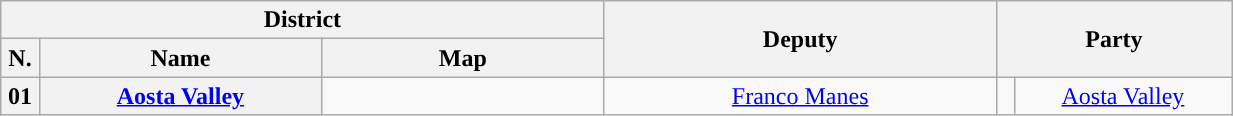<table class="wikitable" style="text-align:center; style=" width="65%">
<tr>
<th colspan="3" width="35%">District</th>
<th rowspan="2" width="25%">Deputy</th>
<th colspan="2" rowspan="2" width="15%">Party</th>
</tr>
<tr>
<th width="1%">N.</th>
<th width="18%">Name</th>
<th width="18%">Map</th>
</tr>
<tr>
<th>01</th>
<th><a href='#'>Aosta Valley</a></th>
<td></td>
<td><a href='#'>Franco Manes</a></td>
<td style="background:"></td>
<td><a href='#'>Aosta Valley</a></td>
</tr>
</table>
